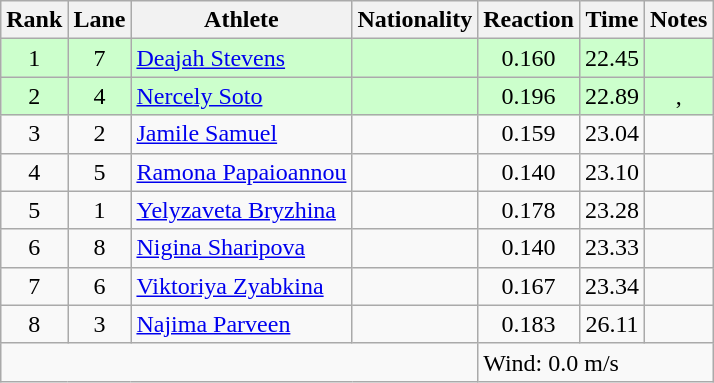<table class="wikitable sortable" style="text-align:center">
<tr>
<th>Rank</th>
<th>Lane</th>
<th>Athlete</th>
<th>Nationality</th>
<th>Reaction</th>
<th>Time</th>
<th>Notes</th>
</tr>
<tr bgcolor=ccffcc>
<td>1</td>
<td>7</td>
<td align=left><a href='#'>Deajah Stevens</a></td>
<td align=left></td>
<td>0.160</td>
<td>22.45</td>
<td></td>
</tr>
<tr bgcolor=ccffcc>
<td>2</td>
<td>4</td>
<td align=left><a href='#'>Nercely Soto</a></td>
<td align=left></td>
<td>0.196</td>
<td>22.89</td>
<td>, </td>
</tr>
<tr>
<td>3</td>
<td>2</td>
<td align=left><a href='#'>Jamile Samuel</a></td>
<td align=left></td>
<td>0.159</td>
<td>23.04</td>
<td></td>
</tr>
<tr>
<td>4</td>
<td>5</td>
<td align=left><a href='#'>Ramona Papaioannou</a></td>
<td align=left></td>
<td>0.140</td>
<td>23.10</td>
<td></td>
</tr>
<tr>
<td>5</td>
<td>1</td>
<td align=left><a href='#'>Yelyzaveta Bryzhina</a></td>
<td align=left></td>
<td>0.178</td>
<td>23.28</td>
<td></td>
</tr>
<tr>
<td>6</td>
<td>8</td>
<td align=left><a href='#'>Nigina Sharipova</a></td>
<td align=left></td>
<td>0.140</td>
<td>23.33</td>
<td></td>
</tr>
<tr>
<td>7</td>
<td>6</td>
<td align=left><a href='#'>Viktoriya Zyabkina</a></td>
<td align=left></td>
<td>0.167</td>
<td>23.34</td>
<td></td>
</tr>
<tr>
<td>8</td>
<td>3</td>
<td align=left><a href='#'>Najima Parveen</a></td>
<td align=left></td>
<td>0.183</td>
<td>26.11</td>
<td></td>
</tr>
<tr class="sortbottom">
<td colspan=4></td>
<td colspan="3" style="text-align:left;">Wind: 0.0 m/s</td>
</tr>
</table>
